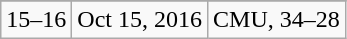<table class="wikitable">
<tr align="center">
</tr>
<tr align="center">
<td>15–16</td>
<td>Oct 15, 2016</td>
<td>CMU, 34–28</td>
</tr>
</table>
